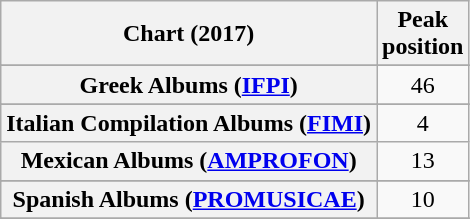<table class="wikitable sortable plainrowheaders" style="text-align:center">
<tr>
<th scope="col">Chart (2017)</th>
<th scope="col">Peak<br>position</th>
</tr>
<tr>
</tr>
<tr>
</tr>
<tr>
</tr>
<tr>
</tr>
<tr>
</tr>
<tr>
</tr>
<tr>
</tr>
<tr>
</tr>
<tr>
</tr>
<tr>
<th scope="row">Greek Albums (<a href='#'>IFPI</a>)</th>
<td>46</td>
</tr>
<tr>
</tr>
<tr>
<th scope="row">Italian Compilation Albums (<a href='#'>FIMI</a>)</th>
<td>4</td>
</tr>
<tr>
<th scope="row">Mexican Albums (<a href='#'>AMPROFON</a>)</th>
<td>13</td>
</tr>
<tr>
</tr>
<tr>
</tr>
<tr>
</tr>
<tr>
<th scope="row">Spanish Albums (<a href='#'>PROMUSICAE</a>)</th>
<td>10</td>
</tr>
<tr>
</tr>
<tr>
</tr>
<tr>
</tr>
</table>
